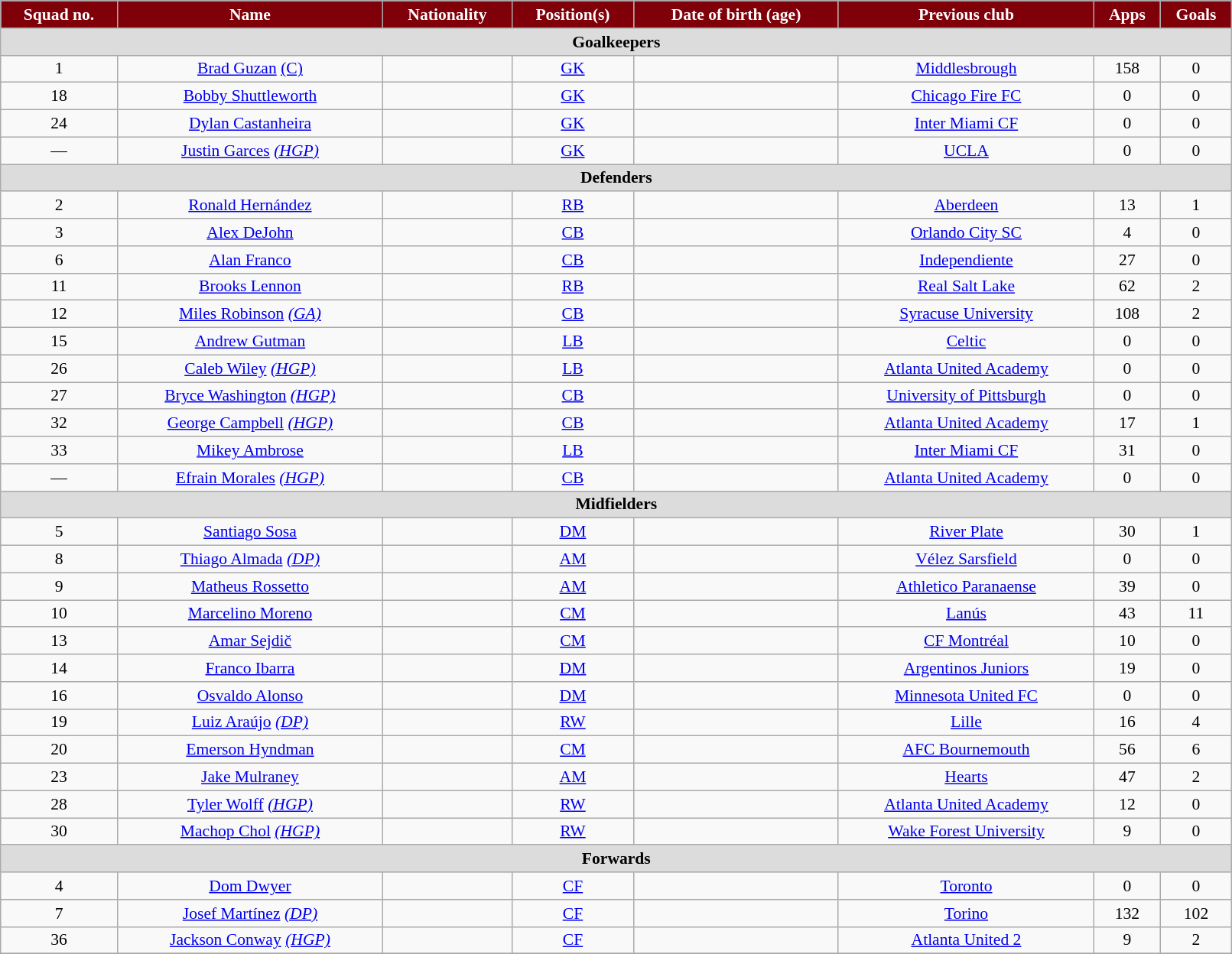<table class="wikitable" style="text-align:center; font-size:90%; width:85%;">
<tr>
<th style="background:#80000a; color:#fff; text-align:center;">Squad no.</th>
<th style="background:#80000a; color:#fff; text-align:center;">Name</th>
<th style="background:#80000a; color:#fff; text-align:center;">Nationality</th>
<th style="background:#80000a; color:#fff; text-align:center;">Position(s)</th>
<th style="background:#80000a; color:#fff; text-align:center;">Date of birth (age)</th>
<th style="background:#80000a; color:#fff; text-align:center;">Previous club</th>
<th style="background:#80000a; color:#fff; text-align:center;">Apps</th>
<th style="background:#80000a; color:#fff; text-align:center;">Goals</th>
</tr>
<tr>
<th colspan="8" style="background:#dcdcdc; text-align:center;">Goalkeepers</th>
</tr>
<tr>
<td>1</td>
<td><a href='#'>Brad Guzan</a> <a href='#'>(C)</a></td>
<td></td>
<td><a href='#'>GK</a></td>
<td></td>
<td> <a href='#'>Middlesbrough</a></td>
<td>158</td>
<td>0</td>
</tr>
<tr>
<td>18</td>
<td><a href='#'>Bobby Shuttleworth</a></td>
<td></td>
<td><a href='#'>GK</a></td>
<td></td>
<td> <a href='#'>Chicago Fire FC</a></td>
<td>0</td>
<td>0</td>
</tr>
<tr>
<td>24</td>
<td><a href='#'>Dylan Castanheira</a></td>
<td></td>
<td><a href='#'>GK</a></td>
<td></td>
<td> <a href='#'>Inter Miami CF</a></td>
<td>0</td>
<td>0</td>
</tr>
<tr>
<td>—</td>
<td><a href='#'>Justin Garces</a> <em><a href='#'>(HGP)</a></em></td>
<td></td>
<td><a href='#'>GK</a></td>
<td></td>
<td> <a href='#'>UCLA</a></td>
<td>0</td>
<td>0</td>
</tr>
<tr>
<th colspan="8" style="background:#dcdcdc; text-align:center;">Defenders</th>
</tr>
<tr>
<td>2</td>
<td><a href='#'>Ronald Hernández</a></td>
<td></td>
<td><a href='#'>RB</a></td>
<td></td>
<td> <a href='#'>Aberdeen</a></td>
<td>13</td>
<td>1</td>
</tr>
<tr>
<td>3</td>
<td><a href='#'>Alex DeJohn</a></td>
<td></td>
<td><a href='#'>CB</a></td>
<td></td>
<td> <a href='#'>Orlando City SC</a></td>
<td>4</td>
<td>0</td>
</tr>
<tr>
<td>6</td>
<td><a href='#'>Alan Franco</a></td>
<td></td>
<td><a href='#'>CB</a></td>
<td></td>
<td> <a href='#'>Independiente</a></td>
<td>27</td>
<td>0</td>
</tr>
<tr>
<td>11</td>
<td><a href='#'>Brooks Lennon</a></td>
<td></td>
<td><a href='#'>RB</a></td>
<td></td>
<td> <a href='#'>Real Salt Lake</a></td>
<td>62</td>
<td>2</td>
</tr>
<tr>
<td>12</td>
<td><a href='#'>Miles Robinson</a> <em><a href='#'>(GA)</a></em></td>
<td></td>
<td><a href='#'>CB</a></td>
<td></td>
<td> <a href='#'>Syracuse University</a></td>
<td>108</td>
<td>2</td>
</tr>
<tr>
<td>15</td>
<td><a href='#'>Andrew Gutman</a></td>
<td></td>
<td><a href='#'>LB</a></td>
<td></td>
<td> <a href='#'>Celtic</a></td>
<td>0</td>
<td>0</td>
</tr>
<tr>
<td>26</td>
<td><a href='#'>Caleb Wiley</a> <em><a href='#'>(HGP)</a></em></td>
<td></td>
<td><a href='#'>LB</a></td>
<td></td>
<td> <a href='#'>Atlanta United Academy</a></td>
<td>0</td>
<td>0</td>
</tr>
<tr>
<td>27</td>
<td><a href='#'>Bryce Washington</a> <em><a href='#'>(HGP)</a></em></td>
<td></td>
<td><a href='#'>CB</a></td>
<td></td>
<td> <a href='#'>University of Pittsburgh</a></td>
<td>0</td>
<td>0</td>
</tr>
<tr>
<td>32</td>
<td><a href='#'>George Campbell</a> <em><a href='#'>(HGP)</a></em></td>
<td></td>
<td><a href='#'>CB</a></td>
<td></td>
<td> <a href='#'>Atlanta United Academy</a></td>
<td>17</td>
<td>1</td>
</tr>
<tr>
<td>33</td>
<td><a href='#'>Mikey Ambrose</a></td>
<td></td>
<td><a href='#'>LB</a></td>
<td></td>
<td> <a href='#'>Inter Miami CF</a></td>
<td>31</td>
<td>0</td>
</tr>
<tr>
<td>—</td>
<td><a href='#'>Efrain Morales</a> <em><a href='#'>(HGP)</a></em></td>
<td></td>
<td><a href='#'>CB</a></td>
<td></td>
<td> <a href='#'>Atlanta United Academy</a></td>
<td>0</td>
<td>0</td>
</tr>
<tr>
<th colspan="8" style="background:#dcdcdc; text-align:center;">Midfielders</th>
</tr>
<tr>
<td>5</td>
<td><a href='#'>Santiago Sosa</a></td>
<td></td>
<td><a href='#'>DM</a></td>
<td></td>
<td> <a href='#'>River Plate</a></td>
<td>30</td>
<td>1</td>
</tr>
<tr>
<td>8</td>
<td><a href='#'>Thiago Almada</a> <em><a href='#'>(DP)</a></em></td>
<td></td>
<td><a href='#'>AM</a></td>
<td></td>
<td> <a href='#'>Vélez Sarsfield</a></td>
<td>0</td>
<td>0</td>
</tr>
<tr>
<td>9</td>
<td><a href='#'>Matheus Rossetto</a></td>
<td></td>
<td><a href='#'>AM</a></td>
<td></td>
<td> <a href='#'>Athletico Paranaense</a></td>
<td>39</td>
<td>0</td>
</tr>
<tr>
<td>10</td>
<td><a href='#'>Marcelino Moreno</a></td>
<td></td>
<td><a href='#'>CM</a></td>
<td></td>
<td> <a href='#'>Lanús</a></td>
<td>43</td>
<td>11</td>
</tr>
<tr>
<td>13</td>
<td><a href='#'>Amar Sejdič</a></td>
<td></td>
<td><a href='#'>CM</a></td>
<td></td>
<td> <a href='#'>CF Montréal</a></td>
<td>10</td>
<td>0</td>
</tr>
<tr>
<td>14</td>
<td><a href='#'>Franco Ibarra</a></td>
<td></td>
<td><a href='#'>DM</a></td>
<td></td>
<td> <a href='#'>Argentinos Juniors</a></td>
<td>19</td>
<td>0</td>
</tr>
<tr>
<td>16</td>
<td><a href='#'>Osvaldo Alonso</a></td>
<td></td>
<td><a href='#'>DM</a></td>
<td></td>
<td> <a href='#'>Minnesota United FC</a></td>
<td>0</td>
<td>0</td>
</tr>
<tr>
<td>19</td>
<td><a href='#'>Luiz Araújo</a> <em><a href='#'>(DP)</a></em></td>
<td></td>
<td><a href='#'>RW</a></td>
<td></td>
<td> <a href='#'>Lille</a></td>
<td>16</td>
<td>4</td>
</tr>
<tr>
<td>20</td>
<td><a href='#'>Emerson Hyndman</a></td>
<td></td>
<td><a href='#'>CM</a></td>
<td></td>
<td> <a href='#'>AFC Bournemouth</a></td>
<td>56</td>
<td>6</td>
</tr>
<tr>
<td>23</td>
<td><a href='#'>Jake Mulraney</a></td>
<td></td>
<td><a href='#'>AM</a></td>
<td></td>
<td> <a href='#'>Hearts</a></td>
<td>47</td>
<td>2</td>
</tr>
<tr>
<td>28</td>
<td><a href='#'>Tyler Wolff</a> <em><a href='#'>(HGP)</a></em></td>
<td></td>
<td><a href='#'>RW</a></td>
<td></td>
<td> <a href='#'>Atlanta United Academy</a></td>
<td>12</td>
<td>0</td>
</tr>
<tr>
<td>30</td>
<td><a href='#'>Machop Chol</a> <em><a href='#'>(HGP)</a></em></td>
<td></td>
<td><a href='#'>RW</a></td>
<td></td>
<td> <a href='#'>Wake Forest University</a></td>
<td>9</td>
<td>0</td>
</tr>
<tr>
<th colspan="8" style="background:#dcdcdc; text-align:center;">Forwards</th>
</tr>
<tr>
<td>4</td>
<td><a href='#'>Dom Dwyer</a></td>
<td></td>
<td><a href='#'>CF</a></td>
<td></td>
<td> <a href='#'>Toronto</a></td>
<td>0</td>
<td>0</td>
</tr>
<tr>
<td>7</td>
<td><a href='#'>Josef Martínez</a> <em><a href='#'>(DP)</a></em></td>
<td></td>
<td><a href='#'>CF</a></td>
<td></td>
<td> <a href='#'>Torino</a></td>
<td>132</td>
<td>102</td>
</tr>
<tr>
<td>36</td>
<td><a href='#'>Jackson Conway</a> <em><a href='#'>(HGP)</a></em></td>
<td></td>
<td><a href='#'>CF</a></td>
<td></td>
<td> <a href='#'>Atlanta United 2</a></td>
<td>9</td>
<td>2</td>
</tr>
<tr>
</tr>
</table>
